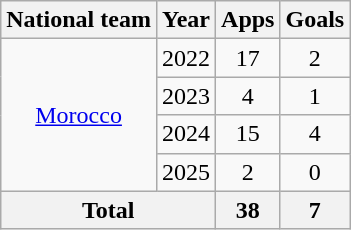<table class="wikitable" style="text-align:center">
<tr>
<th>National team</th>
<th>Year</th>
<th>Apps</th>
<th>Goals</th>
</tr>
<tr>
<td rowspan="4"><a href='#'>Morocco</a></td>
<td>2022</td>
<td>17</td>
<td>2</td>
</tr>
<tr>
<td>2023</td>
<td>4</td>
<td>1</td>
</tr>
<tr>
<td>2024</td>
<td>15</td>
<td>4</td>
</tr>
<tr>
<td>2025</td>
<td>2</td>
<td>0</td>
</tr>
<tr>
<th colspan="2">Total</th>
<th>38</th>
<th>7</th>
</tr>
</table>
